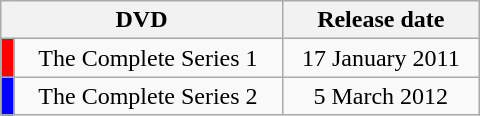<table class="wikitable" style="width:320px; text-align:center;">
<tr>
<th scope="col" colspan="2">DVD</th>
<th scope="col">Release date</th>
</tr>
<tr>
<td style="background:red;"></td>
<td>The Complete Series 1</td>
<td>17 January 2011</td>
</tr>
<tr>
<td style="background:blue;"></td>
<td>The Complete Series 2</td>
<td>5 March 2012</td>
</tr>
</table>
